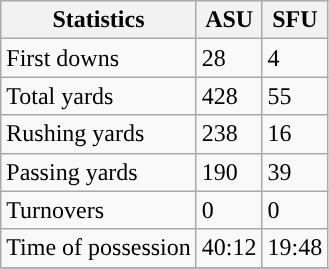<table class="wikitable" style="float: left;">
<tr>
<th>Statistics</th>
<th>ASU</th>
<th>SFU</th>
</tr>
<tr>
<td>First downs</td>
<td>28</td>
<td>4</td>
</tr>
<tr>
<td>Total yards</td>
<td>428</td>
<td>55</td>
</tr>
<tr>
<td>Rushing yards</td>
<td>238</td>
<td>16</td>
</tr>
<tr>
<td>Passing yards</td>
<td>190</td>
<td>39</td>
</tr>
<tr>
<td>Turnovers</td>
<td>0</td>
<td>0</td>
</tr>
<tr>
<td>Time of possession</td>
<td>40:12</td>
<td>19:48</td>
</tr>
<tr>
</tr>
</table>
